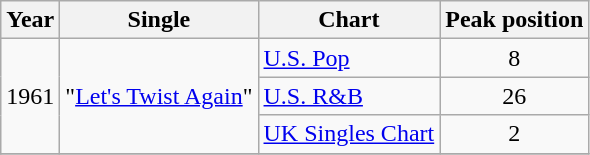<table class="wikitable">
<tr>
<th>Year</th>
<th>Single</th>
<th>Chart</th>
<th>Peak position</th>
</tr>
<tr>
<td rowspan="3">1961</td>
<td rowspan="3">"<a href='#'>Let's Twist Again</a>"</td>
<td rowspan="1"><a href='#'>U.S. Pop</a></td>
<td align="center">8</td>
</tr>
<tr>
<td rowspan="1"><a href='#'>U.S. R&B</a></td>
<td align="center">26</td>
</tr>
<tr>
<td rowspan="1"><a href='#'>UK Singles Chart</a></td>
<td align="center">2</td>
</tr>
<tr>
</tr>
</table>
